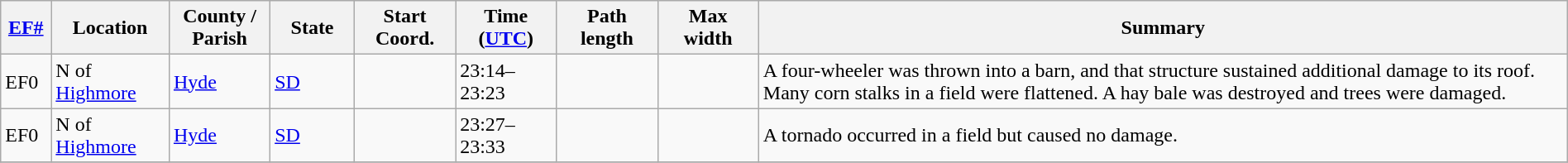<table class="wikitable sortable" style="width:100%;">
<tr>
<th scope="col" style="width:3%; text-align:center;"><a href='#'>EF#</a></th>
<th scope="col" style="width:7%; text-align:center;" class="unsortable">Location</th>
<th scope="col" style="width:6%; text-align:center;" class="unsortable">County / Parish</th>
<th scope="col" style="width:5%; text-align:center;">State</th>
<th scope="col" style="width:6%; text-align:center;">Start Coord.</th>
<th scope="col" style="width:6%; text-align:center;">Time (<a href='#'>UTC</a>)</th>
<th scope="col" style="width:6%; text-align:center;">Path length</th>
<th scope="col" style="width:6%; text-align:center;">Max width</th>
<th scope="col" class="unsortable" style="width:48%; text-align:center;">Summary</th>
</tr>
<tr>
<td bgcolor=>EF0</td>
<td>N of <a href='#'>Highmore</a></td>
<td><a href='#'>Hyde</a></td>
<td><a href='#'>SD</a></td>
<td></td>
<td>23:14–23:23</td>
<td></td>
<td></td>
<td>A four-wheeler was thrown into a barn, and that structure sustained additional damage to its roof. Many corn stalks in a field were flattened. A hay bale was destroyed and trees were damaged.</td>
</tr>
<tr>
<td bgcolor=>EF0</td>
<td>N of <a href='#'>Highmore</a></td>
<td><a href='#'>Hyde</a></td>
<td><a href='#'>SD</a></td>
<td></td>
<td>23:27–23:33</td>
<td></td>
<td></td>
<td>A tornado occurred in a field but caused no damage.</td>
</tr>
<tr>
</tr>
</table>
